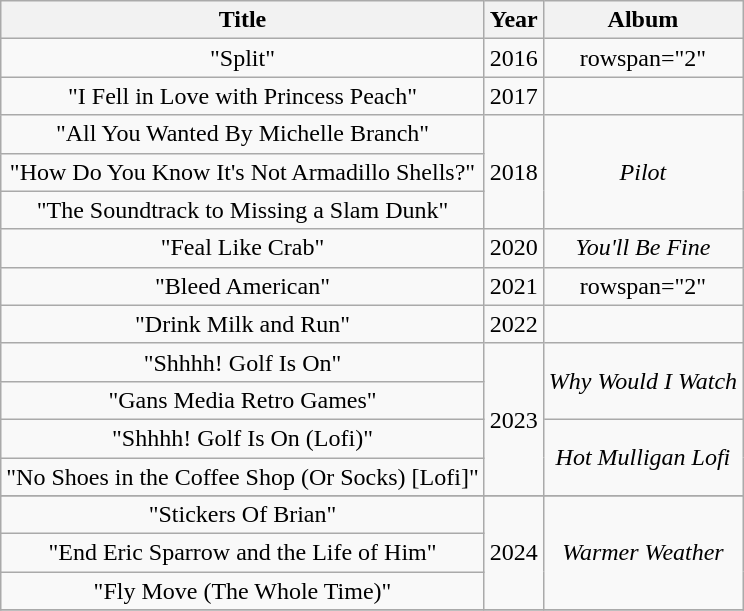<table class="wikitable plainrowheaders" style="text-align:center;">
<tr>
<th scope=col>Title</th>
<th scope=col>Year</th>
<th scope=col>Album</th>
</tr>
<tr>
<td>"Split"</td>
<td>2016</td>
<td>rowspan="2" </td>
</tr>
<tr>
<td scope="row">"I Fell in Love with Princess Peach"</td>
<td>2017</td>
</tr>
<tr>
<td scope="row">"All You Wanted By Michelle Branch"</td>
<td rowspan="3">2018</td>
<td rowspan="3"><em>Pilot</em></td>
</tr>
<tr>
<td scope="row">"How Do You Know It's Not Armadillo Shells?"</td>
</tr>
<tr>
<td scope="row">"The Soundtrack to Missing a Slam Dunk"</td>
</tr>
<tr>
<td scope="row">"Feal Like Crab"</td>
<td>2020</td>
<td><em>You'll Be Fine</em></td>
</tr>
<tr>
<td>"Bleed American"</td>
<td>2021</td>
<td>rowspan="2" </td>
</tr>
<tr>
<td>"Drink Milk and Run"</td>
<td>2022</td>
</tr>
<tr>
<td scope="row">"Shhhh! Golf Is On"</td>
<td rowspan="4">2023</td>
<td style="text-align:left;" rowspan="2"><em>Why Would I Watch</em></td>
</tr>
<tr>
<td scope="row">"Gans Media Retro Games"</td>
</tr>
<tr>
<td>"Shhhh! Golf Is On (Lofi)"</td>
<td rowspan="2"><em>Hot Mulligan Lofi</em></td>
</tr>
<tr>
<td>"No Shoes in the Coffee Shop (Or Socks) [Lofi]"</td>
</tr>
<tr>
</tr>
<tr>
<td>"Stickers Of Brian"</td>
<td rowspan="3">2024</td>
<td rowspan="3"><em>Warmer Weather</em></td>
</tr>
<tr>
<td>"End Eric Sparrow and the Life of Him"</td>
</tr>
<tr>
<td>"Fly Move (The Whole Time)"</td>
</tr>
<tr>
</tr>
</table>
